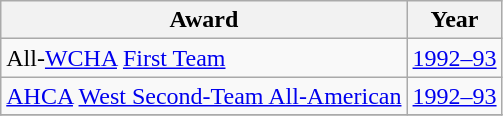<table class="wikitable">
<tr>
<th>Award</th>
<th>Year</th>
</tr>
<tr>
<td>All-<a href='#'>WCHA</a> <a href='#'>First Team</a></td>
<td><a href='#'>1992–93</a></td>
</tr>
<tr>
<td><a href='#'>AHCA</a> <a href='#'>West Second-Team All-American</a></td>
<td><a href='#'>1992–93</a></td>
</tr>
<tr>
</tr>
</table>
